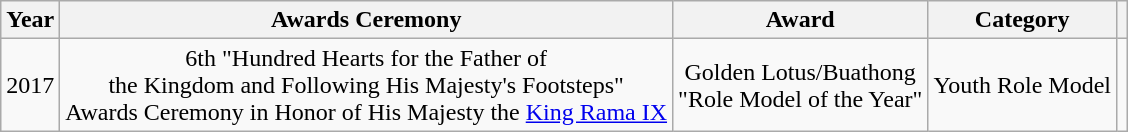<table class="wikitable">
<tr>
<th>Year</th>
<th>Awards Ceremony</th>
<th>Award</th>
<th>Category</th>
<th></th>
</tr>
<tr>
<td style="text-align: center;">2017</td>
<td style="text-align: center;">6th "Hundred Hearts for the Father of<br>the Kingdom and Following His Majesty's Footsteps"<br>Awards Ceremony in Honor of His Majesty the <a href='#'>King Rama IX</a></td>
<td style="text-align: center;">Golden Lotus/Buathong<br>"Role Model of the Year"</td>
<td style="text-align: center;">Youth Role Model</td>
<td></td>
</tr>
</table>
